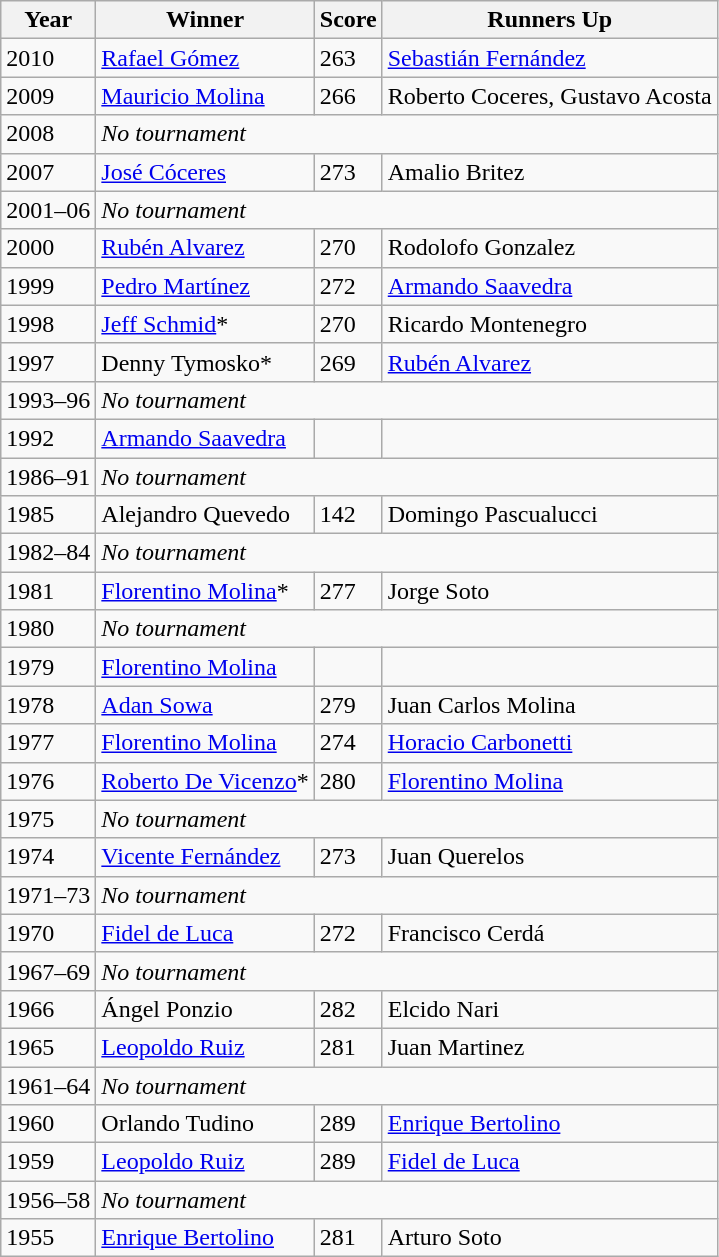<table class=wikitable>
<tr>
<th>Year</th>
<th>Winner</th>
<th>Score</th>
<th>Runners Up</th>
</tr>
<tr>
<td>2010</td>
<td><a href='#'>Rafael Gómez</a></td>
<td>263</td>
<td><a href='#'>Sebastián Fernández</a></td>
</tr>
<tr>
<td>2009</td>
<td><a href='#'>Mauricio Molina</a></td>
<td>266</td>
<td>Roberto Coceres, Gustavo Acosta</td>
</tr>
<tr>
<td>2008</td>
<td colspan=3><em>No tournament</em></td>
</tr>
<tr>
<td>2007</td>
<td><a href='#'>José Cóceres</a></td>
<td>273</td>
<td>Amalio Britez</td>
</tr>
<tr>
<td>2001–06</td>
<td colspan=3><em>No tournament</em></td>
</tr>
<tr>
<td>2000</td>
<td><a href='#'>Rubén Alvarez</a></td>
<td>270</td>
<td>Rodolofo Gonzalez</td>
</tr>
<tr>
<td>1999</td>
<td><a href='#'>Pedro Martínez</a></td>
<td>272</td>
<td><a href='#'>Armando Saavedra</a></td>
</tr>
<tr>
<td>1998</td>
<td><a href='#'>Jeff Schmid</a>*</td>
<td>270</td>
<td>Ricardo Montenegro</td>
</tr>
<tr>
<td>1997</td>
<td>Denny Tymosko*</td>
<td>269</td>
<td><a href='#'>Rubén Alvarez</a></td>
</tr>
<tr>
<td>1993–96</td>
<td colspan=3><em>No tournament</em></td>
</tr>
<tr>
<td>1992</td>
<td><a href='#'>Armando Saavedra</a></td>
<td></td>
<td></td>
</tr>
<tr>
<td>1986–91</td>
<td colspan=3><em>No tournament</em></td>
</tr>
<tr>
<td>1985</td>
<td>Alejandro Quevedo</td>
<td>142</td>
<td>Domingo Pascualucci</td>
</tr>
<tr>
<td>1982–84</td>
<td colspan=3><em>No tournament</em></td>
</tr>
<tr>
<td>1981</td>
<td><a href='#'>Florentino Molina</a>*</td>
<td>277</td>
<td>Jorge Soto</td>
</tr>
<tr>
<td>1980</td>
<td colspan=3><em>No tournament</em></td>
</tr>
<tr>
<td>1979</td>
<td><a href='#'>Florentino Molina</a></td>
<td></td>
<td></td>
</tr>
<tr>
<td>1978</td>
<td><a href='#'>Adan Sowa</a></td>
<td>279</td>
<td>Juan Carlos Molina</td>
</tr>
<tr>
<td>1977</td>
<td><a href='#'>Florentino Molina</a></td>
<td>274</td>
<td><a href='#'>Horacio Carbonetti</a></td>
</tr>
<tr>
<td>1976</td>
<td><a href='#'>Roberto De Vicenzo</a>*</td>
<td>280</td>
<td><a href='#'>Florentino Molina</a></td>
</tr>
<tr>
<td>1975</td>
<td colspan=3><em>No tournament</em></td>
</tr>
<tr>
<td>1974</td>
<td><a href='#'>Vicente Fernández</a></td>
<td>273</td>
<td>Juan Querelos</td>
</tr>
<tr>
<td>1971–73</td>
<td colspan=3><em>No tournament</em></td>
</tr>
<tr>
<td>1970</td>
<td><a href='#'>Fidel de Luca</a></td>
<td>272</td>
<td>Francisco Cerdá</td>
</tr>
<tr>
<td>1967–69</td>
<td colspan=3><em>No tournament</em></td>
</tr>
<tr>
<td>1966</td>
<td>Ángel Ponzio</td>
<td>282</td>
<td>Elcido Nari</td>
</tr>
<tr>
<td>1965</td>
<td><a href='#'>Leopoldo Ruiz</a></td>
<td>281</td>
<td>Juan Martinez</td>
</tr>
<tr>
<td>1961–64</td>
<td colspan=3><em>No tournament</em></td>
</tr>
<tr>
<td>1960</td>
<td>Orlando Tudino</td>
<td>289</td>
<td><a href='#'>Enrique Bertolino</a></td>
</tr>
<tr>
<td>1959</td>
<td><a href='#'>Leopoldo Ruiz</a></td>
<td>289</td>
<td><a href='#'>Fidel de Luca</a></td>
</tr>
<tr>
<td>1956–58</td>
<td colspan=3><em>No tournament</em></td>
</tr>
<tr>
<td>1955</td>
<td><a href='#'>Enrique Bertolino</a></td>
<td>281</td>
<td>Arturo Soto</td>
</tr>
</table>
